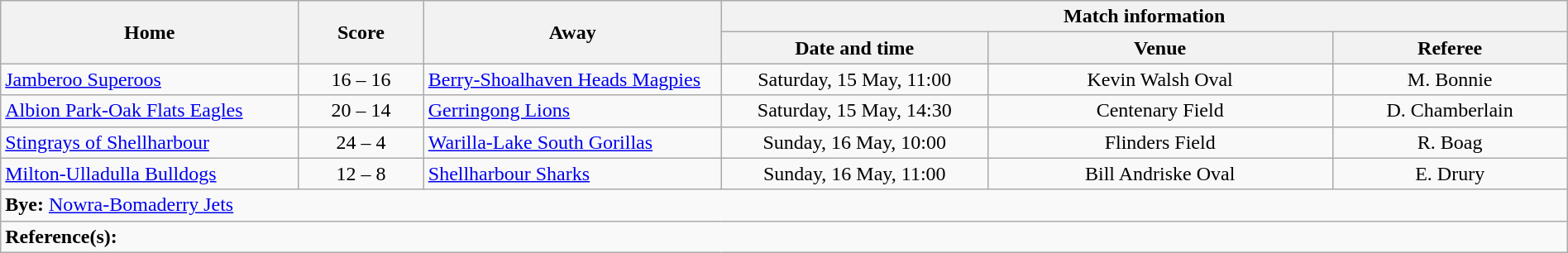<table class="wikitable" width="100% text-align:center;">
<tr>
<th rowspan="2" width="19%">Home</th>
<th rowspan="2" width="8%">Score</th>
<th rowspan="2" width="19%">Away</th>
<th colspan="3">Match information</th>
</tr>
<tr bgcolor="#CCCCCC">
<th width="17%">Date and time</th>
<th width="22%">Venue</th>
<th>Referee</th>
</tr>
<tr>
<td> <a href='#'>Jamberoo Superoos</a></td>
<td style="text-align:center;">16 – 16</td>
<td> <a href='#'>Berry-Shoalhaven Heads Magpies</a></td>
<td style="text-align:center;">Saturday, 15 May, 11:00</td>
<td style="text-align:center;">Kevin Walsh Oval</td>
<td style="text-align:center;">M. Bonnie</td>
</tr>
<tr>
<td> <a href='#'>Albion Park-Oak Flats Eagles</a></td>
<td style="text-align:center;">20 – 14</td>
<td> <a href='#'>Gerringong Lions</a></td>
<td style="text-align:center;">Saturday, 15 May, 14:30</td>
<td style="text-align:center;">Centenary Field</td>
<td style="text-align:center;">D. Chamberlain</td>
</tr>
<tr>
<td> <a href='#'>Stingrays of Shellharbour</a></td>
<td style="text-align:center;">24 – 4</td>
<td> <a href='#'>Warilla-Lake South Gorillas</a></td>
<td style="text-align:center;">Sunday, 16 May, 10:00</td>
<td style="text-align:center;">Flinders Field</td>
<td style="text-align:center;">R. Boag</td>
</tr>
<tr>
<td> <a href='#'>Milton-Ulladulla Bulldogs</a></td>
<td style="text-align:center;">12 – 8</td>
<td> <a href='#'>Shellharbour Sharks</a></td>
<td style="text-align:center;">Sunday, 16 May, 11:00</td>
<td style="text-align:center;">Bill Andriske Oval</td>
<td style="text-align:center;">E. Drury</td>
</tr>
<tr>
<td colspan="6" align="centre"><strong>Bye:</strong>  <a href='#'>Nowra-Bomaderry Jets</a></td>
</tr>
<tr>
<td colspan="6"><strong>Reference(s):</strong> </td>
</tr>
</table>
